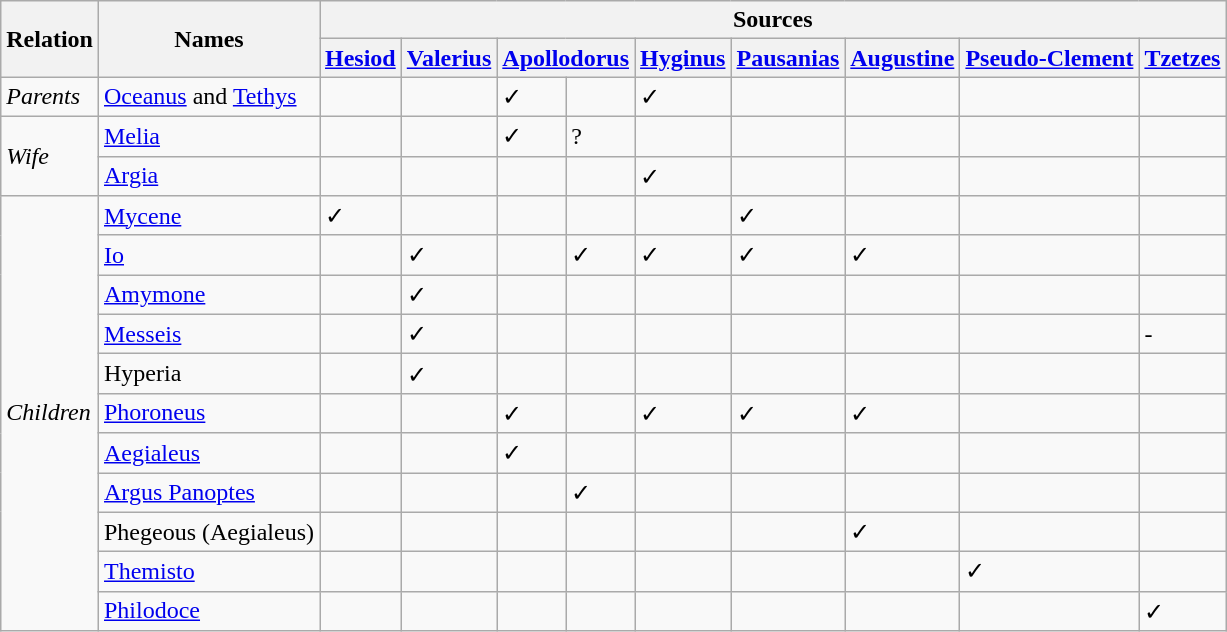<table class="wikitable">
<tr>
<th rowspan="2">Relation</th>
<th rowspan="2">Names</th>
<th colspan="9">Sources</th>
</tr>
<tr>
<th><a href='#'>Hesiod</a></th>
<th><a href='#'>Valerius</a></th>
<th colspan="2"><a href='#'>Apollodorus</a></th>
<th><a href='#'>Hyginus</a></th>
<th><a href='#'>Pausanias</a></th>
<th><a href='#'>Augustine</a></th>
<th><a href='#'>Pseudo-Clement</a></th>
<th><a href='#'>Tzetzes</a></th>
</tr>
<tr>
<td><em>Parents</em></td>
<td><a href='#'>Oceanus</a> and <a href='#'>Tethys</a></td>
<td></td>
<td></td>
<td>✓</td>
<td></td>
<td>✓</td>
<td><td></td></td>
<td></td>
<td></td>
</tr>
<tr>
<td rowspan="2"><em>Wife</em></td>
<td><a href='#'>Melia</a></td>
<td></td>
<td></td>
<td>✓</td>
<td>?</td>
<td></td>
<td></td>
<td></td>
<td></td>
<td></td>
</tr>
<tr>
<td><a href='#'>Argia</a></td>
<td></td>
<td></td>
<td></td>
<td></td>
<td>✓</td>
<td></td>
<td></td>
<td></td>
<td></td>
</tr>
<tr>
<td rowspan="11"><em>Children</em></td>
<td><a href='#'>Mycene</a></td>
<td>✓</td>
<td></td>
<td></td>
<td></td>
<td></td>
<td>✓</td>
<td></td>
<td></td>
<td></td>
</tr>
<tr>
<td><a href='#'>Io</a></td>
<td></td>
<td>✓</td>
<td></td>
<td>✓</td>
<td>✓</td>
<td>✓</td>
<td>✓</td>
<td></td>
<td></td>
</tr>
<tr>
<td><a href='#'>Amymone</a></td>
<td></td>
<td>✓</td>
<td></td>
<td></td>
<td></td>
<td></td>
<td></td>
<td></td>
<td></td>
</tr>
<tr>
<td><a href='#'>Messeis</a><br><td></td></td>
<td>✓</td>
<td><td></td></td>
<td></td>
<td></td>
<td></td>
<td></td>
<td>-</td>
</tr>
<tr>
<td>Hyperia</td>
<td></td>
<td>✓</td>
<td></td>
<td></td>
<td></td>
<td></td>
<td></td>
<td></td>
<td></td>
</tr>
<tr>
<td><a href='#'>Phoroneus</a></td>
<td></td>
<td></td>
<td>✓</td>
<td></td>
<td>✓</td>
<td>✓</td>
<td>✓</td>
<td></td>
<td></td>
</tr>
<tr>
<td><a href='#'>Aegialeus</a></td>
<td></td>
<td></td>
<td>✓</td>
<td></td>
<td></td>
<td></td>
<td></td>
<td></td>
<td></td>
</tr>
<tr>
<td><a href='#'>Argus Panoptes</a></td>
<td></td>
<td></td>
<td></td>
<td>✓</td>
<td></td>
<td></td>
<td></td>
<td></td>
<td></td>
</tr>
<tr>
<td>Phegeous (Aegialeus)</td>
<td></td>
<td></td>
<td></td>
<td></td>
<td></td>
<td></td>
<td>✓</td>
<td></td>
<td></td>
</tr>
<tr>
<td><a href='#'>Themisto</a></td>
<td></td>
<td></td>
<td></td>
<td></td>
<td></td>
<td></td>
<td></td>
<td>✓</td>
<td></td>
</tr>
<tr>
<td><a href='#'>Philodoce</a></td>
<td></td>
<td></td>
<td></td>
<td></td>
<td></td>
<td></td>
<td></td>
<td></td>
<td>✓</td>
</tr>
</table>
